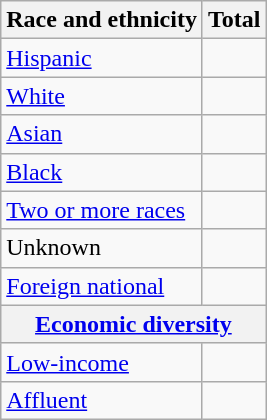<table class="wikitable floatright sortable collapsible"; text-align:right; font-size:80%;">
<tr>
<th>Race and ethnicity</th>
<th colspan="2" data-sort-type=number>Total</th>
</tr>
<tr>
<td><a href='#'>Hispanic</a></td>
<td align=right></td>
</tr>
<tr>
<td><a href='#'>White</a></td>
<td align=right></td>
</tr>
<tr>
<td><a href='#'>Asian</a></td>
<td align=right></td>
</tr>
<tr>
<td><a href='#'>Black</a></td>
<td align=right></td>
</tr>
<tr>
<td><a href='#'>Two or more races</a></td>
<td align=right></td>
</tr>
<tr>
<td>Unknown</td>
<td align=right></td>
</tr>
<tr>
<td><a href='#'>Foreign national</a></td>
<td align=right></td>
</tr>
<tr>
<th colspan="4" data-sort-type=number><a href='#'>Economic diversity</a></th>
</tr>
<tr>
<td><a href='#'>Low-income</a></td>
<td align=right></td>
</tr>
<tr>
<td><a href='#'>Affluent</a></td>
<td align=right></td>
</tr>
</table>
